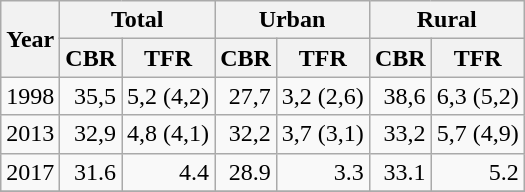<table class="wikitable">
<tr>
<th rowspan=2>Year</th>
<th colspan=2>Total</th>
<th colspan=2>Urban</th>
<th colspan=2>Rural</th>
</tr>
<tr>
<th>CBR</th>
<th>TFR</th>
<th>CBR</th>
<th>TFR</th>
<th>CBR</th>
<th>TFR</th>
</tr>
<tr>
<td>1998</td>
<td style="text-align:right;">35,5</td>
<td style="text-align:right;">5,2 (4,2)</td>
<td style="text-align:right;">27,7</td>
<td style="text-align:right;">3,2 (2,6)</td>
<td style="text-align:right;">38,6</td>
<td style="text-align:right;">6,3 (5,2)</td>
</tr>
<tr>
<td>2013</td>
<td style="text-align:right;">32,9</td>
<td style="text-align:right;">4,8 (4,1)</td>
<td style="text-align:right;">32,2</td>
<td style="text-align:right;">3,7 (3,1)</td>
<td style="text-align:right;">33,2</td>
<td style="text-align:right;">5,7 (4,9)</td>
</tr>
<tr>
<td>2017</td>
<td style="text-align:right;">31.6</td>
<td style="text-align:right;">4.4</td>
<td style="text-align:right;">28.9</td>
<td style="text-align:right;">3.3</td>
<td style="text-align:right;">33.1</td>
<td style="text-align:right;">5.2</td>
</tr>
<tr>
</tr>
</table>
